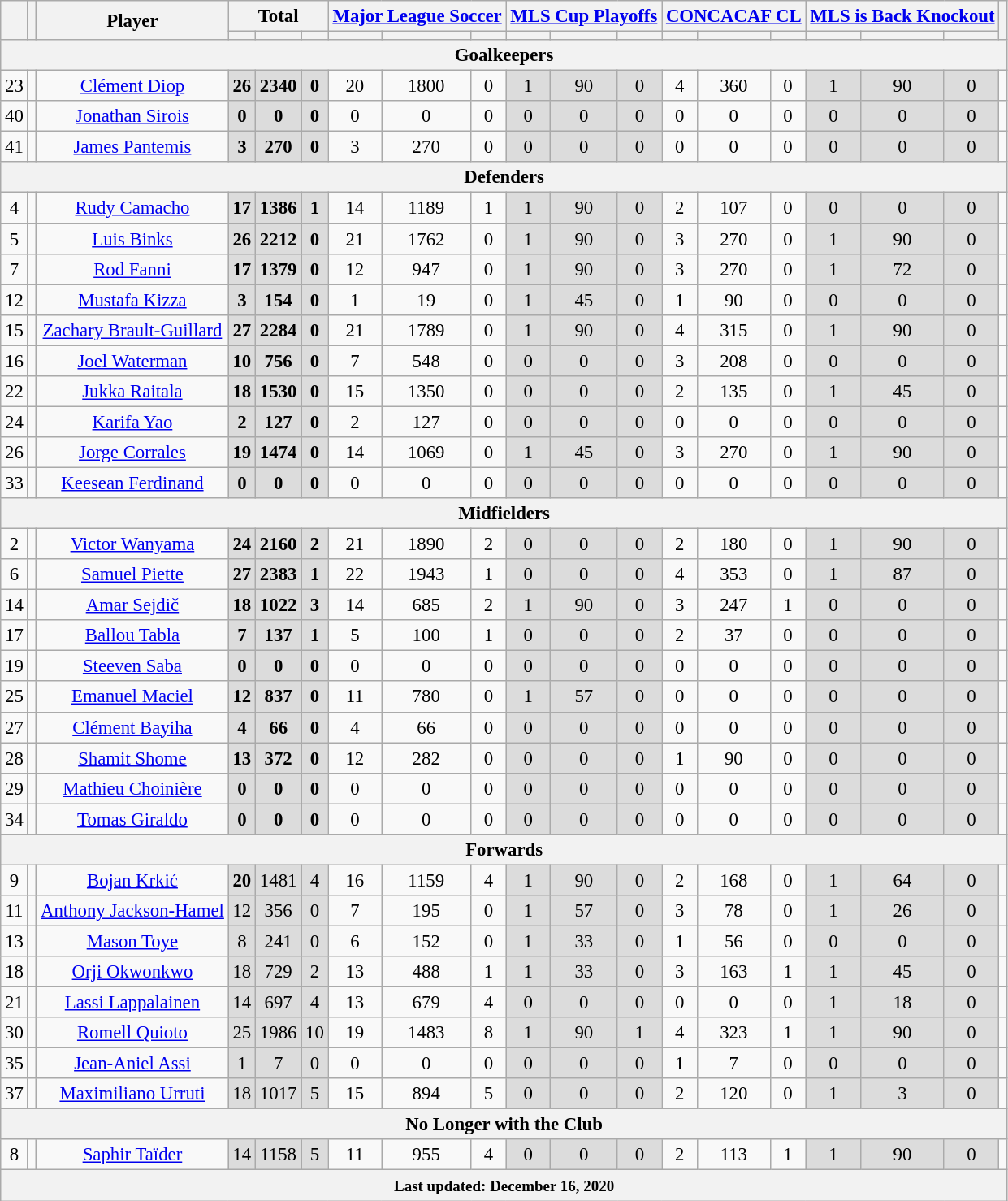<table class="wikitable sortable alternance" Style="text-align:  center;font-size:95%">
<tr>
<th rowspan="2"></th>
<th rowspan="2"></th>
<th rowspan="2">Player</th>
<th colspan="3">Total</th>
<th colspan="3"><a href='#'>Major League Soccer</a></th>
<th colspan="3"><a href='#'>MLS Cup Playoffs</a></th>
<th colspan="3"><a href='#'>CONCACAF CL</a></th>
<th colspan="3"><a href='#'>MLS is Back Knockout</a></th>
<th rowspan="2"></th>
</tr>
<tr>
<th></th>
<th></th>
<th></th>
<th></th>
<th></th>
<th></th>
<th></th>
<th></th>
<th></th>
<th></th>
<th></th>
<th></th>
<th></th>
<th></th>
<th></th>
</tr>
<tr>
<th colspan="19">Goalkeepers</th>
</tr>
<tr>
<td>23</td>
<td></td>
<td><a href='#'>Clément Diop</a></td>
<td style="background:#DCDCDC"><strong>26</strong> </td>
<td style="background:#DCDCDC"><strong>2340</strong></td>
<td style="background:#DCDCDC"><strong>0</strong> </td>
<td>20 </td>
<td>1800 </td>
<td>0 </td>
<td style="background:#DCDCDC">1 </td>
<td style="background:#DCDCDC">90 </td>
<td style="background:#DCDCDC">0 </td>
<td>4 </td>
<td>360 </td>
<td>0 </td>
<td style="background:#DCDCDC">1 </td>
<td style="background:#DCDCDC">90 </td>
<td style="background:#DCDCDC">0 </td>
<td></td>
</tr>
<tr>
<td>40</td>
<td></td>
<td><a href='#'>Jonathan Sirois</a></td>
<td style="background:#DCDCDC"><strong>0</strong> </td>
<td style="background:#DCDCDC"><strong>0</strong> </td>
<td style="background:#DCDCDC"><strong>0</strong> </td>
<td>0 </td>
<td>0 </td>
<td>0 </td>
<td style="background:#DCDCDC">0 </td>
<td style="background:#DCDCDC">0 </td>
<td style="background:#DCDCDC">0 </td>
<td>0 </td>
<td>0 </td>
<td>0 </td>
<td style="background:#DCDCDC">0 </td>
<td style="background:#DCDCDC">0 </td>
<td style="background:#DCDCDC">0 </td>
<td></td>
</tr>
<tr>
<td>41</td>
<td></td>
<td><a href='#'>James Pantemis</a></td>
<td style="background:#DCDCDC"><strong>3</strong> </td>
<td style="background:#DCDCDC"><strong>270</strong> </td>
<td style="background:#DCDCDC"><strong>0</strong> </td>
<td>3 </td>
<td>270 </td>
<td>0 </td>
<td style="background:#DCDCDC">0 </td>
<td style="background:#DCDCDC">0 </td>
<td style="background:#DCDCDC">0 </td>
<td>0 </td>
<td>0 </td>
<td>0 </td>
<td style="background:#DCDCDC">0 </td>
<td style="background:#DCDCDC">0 </td>
<td style="background:#DCDCDC">0 </td>
<td></td>
</tr>
<tr>
<th colspan="19">Defenders</th>
</tr>
<tr>
<td>4</td>
<td></td>
<td><a href='#'>Rudy Camacho</a></td>
<td style="background:#DCDCDC"><strong>17</strong> </td>
<td style="background:#DCDCDC"><strong>1386</strong> </td>
<td style="background:#DCDCDC"><strong>1</strong> </td>
<td>14 </td>
<td>1189 </td>
<td>1 </td>
<td style="background:#DCDCDC">1 </td>
<td style="background:#DCDCDC">90 </td>
<td style="background:#DCDCDC">0 </td>
<td>2 </td>
<td>107 </td>
<td>0 </td>
<td style="background:#DCDCDC">0 </td>
<td style="background:#DCDCDC">0 </td>
<td style="background:#DCDCDC">0 </td>
<td></td>
</tr>
<tr>
<td>5</td>
<td></td>
<td><a href='#'>Luis Binks</a></td>
<td style="background:#DCDCDC"><strong>26</strong> </td>
<td style="background:#DCDCDC"><strong>2212</strong> </td>
<td style="background:#DCDCDC"><strong>0</strong> </td>
<td>21 </td>
<td>1762 </td>
<td>0 </td>
<td style="background:#DCDCDC">1 </td>
<td style="background:#DCDCDC">90 </td>
<td style="background:#DCDCDC">0 </td>
<td>3 </td>
<td>270 </td>
<td>0 </td>
<td style="background:#DCDCDC">1 </td>
<td style="background:#DCDCDC">90 </td>
<td style="background:#DCDCDC">0 </td>
<td></td>
</tr>
<tr>
<td>7</td>
<td></td>
<td><a href='#'>Rod Fanni</a></td>
<td style="background:#DCDCDC"><strong>17</strong> </td>
<td style="background:#DCDCDC"><strong>1379</strong> </td>
<td style="background:#DCDCDC"><strong>0</strong> </td>
<td>12 </td>
<td>947 </td>
<td>0 </td>
<td style="background:#DCDCDC">1 </td>
<td style="background:#DCDCDC">90 </td>
<td style="background:#DCDCDC">0 </td>
<td>3 </td>
<td>270 </td>
<td>0 </td>
<td style="background:#DCDCDC">1 </td>
<td style="background:#DCDCDC">72 </td>
<td style="background:#DCDCDC">0 </td>
<td></td>
</tr>
<tr>
<td>12</td>
<td></td>
<td><a href='#'>Mustafa Kizza</a></td>
<td style="background:#DCDCDC"><strong>3</strong> </td>
<td style="background:#DCDCDC"><strong>154</strong> </td>
<td style="background:#DCDCDC"><strong>0</strong> </td>
<td>1 </td>
<td>19 </td>
<td>0 </td>
<td style="background:#DCDCDC">1 </td>
<td style="background:#DCDCDC">45 </td>
<td style="background:#DCDCDC">0 </td>
<td>1 </td>
<td>90 </td>
<td>0 </td>
<td style="background:#DCDCDC">0 </td>
<td style="background:#DCDCDC">0 </td>
<td style="background:#DCDCDC">0 </td>
<td></td>
</tr>
<tr>
<td>15</td>
<td></td>
<td><a href='#'>Zachary Brault-Guillard</a></td>
<td style="background:#DCDCDC"><strong>27</strong> </td>
<td style="background:#DCDCDC"><strong>2284</strong> </td>
<td style="background:#DCDCDC"><strong>0</strong> </td>
<td>21 </td>
<td>1789 </td>
<td>0 </td>
<td style="background:#DCDCDC">1 </td>
<td style="background:#DCDCDC">90 </td>
<td style="background:#DCDCDC">0 </td>
<td>4 </td>
<td>315 </td>
<td>0 </td>
<td style="background:#DCDCDC">1 </td>
<td style="background:#DCDCDC">90 </td>
<td style="background:#DCDCDC">0 </td>
<td></td>
</tr>
<tr>
<td>16</td>
<td></td>
<td><a href='#'>Joel Waterman</a></td>
<td style="background:#DCDCDC"><strong>10</strong> </td>
<td style="background:#DCDCDC"><strong>756</strong> </td>
<td style="background:#DCDCDC"><strong>0</strong> </td>
<td>7 </td>
<td>548 </td>
<td>0 </td>
<td style="background:#DCDCDC">0 </td>
<td style="background:#DCDCDC">0 </td>
<td style="background:#DCDCDC">0 </td>
<td>3 </td>
<td>208 </td>
<td>0 </td>
<td style="background:#DCDCDC">0 </td>
<td style="background:#DCDCDC">0 </td>
<td style="background:#DCDCDC">0 </td>
<td></td>
</tr>
<tr>
<td>22</td>
<td></td>
<td><a href='#'>Jukka Raitala</a></td>
<td style="background:#DCDCDC"><strong>18</strong> </td>
<td style="background:#DCDCDC"><strong>1530</strong></td>
<td style="background:#DCDCDC"><strong>0</strong> </td>
<td>15</td>
<td>1350</td>
<td>0 </td>
<td style="background:#DCDCDC">0 </td>
<td style="background:#DCDCDC">0 </td>
<td style="background:#DCDCDC">0 </td>
<td>2 </td>
<td>135 </td>
<td>0 </td>
<td style="background:#DCDCDC">1 </td>
<td style="background:#DCDCDC">45 </td>
<td style="background:#DCDCDC">0 </td>
<td></td>
</tr>
<tr>
<td>24</td>
<td></td>
<td><a href='#'>Karifa Yao</a></td>
<td style="background:#DCDCDC"><strong>2</strong> </td>
<td style="background:#DCDCDC"><strong>127</strong> </td>
<td style="background:#DCDCDC"><strong>0</strong> </td>
<td>2</td>
<td>127</td>
<td>0 </td>
<td style="background:#DCDCDC">0 </td>
<td style="background:#DCDCDC">0 </td>
<td style="background:#DCDCDC">0 </td>
<td>0 </td>
<td>0 </td>
<td>0 </td>
<td style="background:#DCDCDC">0 </td>
<td style="background:#DCDCDC">0 </td>
<td style="background:#DCDCDC">0 </td>
<td></td>
</tr>
<tr>
<td>26</td>
<td></td>
<td><a href='#'>Jorge Corrales</a></td>
<td style="background:#DCDCDC"><strong>19</strong> </td>
<td style="background:#DCDCDC"><strong>1474</strong> </td>
<td style="background:#DCDCDC"><strong>0</strong> </td>
<td>14 </td>
<td>1069 </td>
<td>0 </td>
<td style="background:#DCDCDC">1 </td>
<td style="background:#DCDCDC">45 </td>
<td style="background:#DCDCDC">0 </td>
<td>3 </td>
<td>270 </td>
<td>0 </td>
<td style="background:#DCDCDC">1 </td>
<td style="background:#DCDCDC">90 </td>
<td style="background:#DCDCDC">0 </td>
<td></td>
</tr>
<tr>
<td>33</td>
<td></td>
<td><a href='#'>Keesean Ferdinand</a></td>
<td style="background:#DCDCDC"><strong>0</strong> </td>
<td style="background:#DCDCDC"><strong>0</strong> </td>
<td style="background:#DCDCDC"><strong>0</strong> </td>
<td>0 </td>
<td>0 </td>
<td>0 </td>
<td style="background:#DCDCDC">0 </td>
<td style="background:#DCDCDC">0 </td>
<td style="background:#DCDCDC">0 </td>
<td>0 </td>
<td>0 </td>
<td>0 </td>
<td style="background:#DCDCDC">0 </td>
<td style="background:#DCDCDC">0 </td>
<td style="background:#DCDCDC">0 </td>
<td></td>
</tr>
<tr>
<th colspan="19">Midfielders</th>
</tr>
<tr>
<td>2</td>
<td></td>
<td><a href='#'>Victor Wanyama</a></td>
<td style="background:#DCDCDC"><strong>24</strong> </td>
<td style="background:#DCDCDC"><strong>2160</strong> </td>
<td style="background:#DCDCDC"><strong>2</strong> </td>
<td>21 </td>
<td>1890 </td>
<td>2 </td>
<td style="background:#DCDCDC">0 </td>
<td style="background:#DCDCDC">0 </td>
<td style="background:#DCDCDC">0 </td>
<td>2 </td>
<td>180 </td>
<td>0 </td>
<td style="background:#DCDCDC">1 </td>
<td style="background:#DCDCDC">90 </td>
<td style="background:#DCDCDC">0 </td>
<td></td>
</tr>
<tr>
<td>6</td>
<td></td>
<td><a href='#'>Samuel Piette</a></td>
<td style="background:#DCDCDC"><strong>27</strong> </td>
<td style="background:#DCDCDC"><strong>2383</strong></td>
<td style="background:#DCDCDC"><strong>1</strong> </td>
<td>22 </td>
<td>1943 </td>
<td>1 </td>
<td style="background:#DCDCDC">0 </td>
<td style="background:#DCDCDC">0 </td>
<td style="background:#DCDCDC">0 </td>
<td>4 </td>
<td>353 </td>
<td>0 </td>
<td style="background:#DCDCDC">1 </td>
<td style="background:#DCDCDC">87 </td>
<td style="background:#DCDCDC">0 </td>
<td></td>
</tr>
<tr>
<td>14</td>
<td></td>
<td><a href='#'>Amar Sejdič</a></td>
<td style="background:#DCDCDC"><strong>18</strong> </td>
<td style="background:#DCDCDC"><strong>1022</strong> </td>
<td style="background:#DCDCDC"><strong>3</strong> </td>
<td>14 </td>
<td>685 </td>
<td>2 </td>
<td style="background:#DCDCDC">1 </td>
<td style="background:#DCDCDC">90 </td>
<td style="background:#DCDCDC">0 </td>
<td>3 </td>
<td>247 </td>
<td>1 </td>
<td style="background:#DCDCDC">0 </td>
<td style="background:#DCDCDC">0 </td>
<td style="background:#DCDCDC">0 </td>
<td></td>
</tr>
<tr>
<td>17</td>
<td></td>
<td><a href='#'>Ballou Tabla</a></td>
<td style="background:#DCDCDC"><strong>7</strong> </td>
<td style="background:#DCDCDC"><strong>137</strong> </td>
<td style="background:#DCDCDC"><strong>1</strong> </td>
<td>5 </td>
<td>100 </td>
<td>1 </td>
<td style="background:#DCDCDC">0 </td>
<td style="background:#DCDCDC">0 </td>
<td style="background:#DCDCDC">0 </td>
<td>2 </td>
<td>37 </td>
<td>0 </td>
<td style="background:#DCDCDC">0 </td>
<td style="background:#DCDCDC">0 </td>
<td style="background:#DCDCDC">0 </td>
<td></td>
</tr>
<tr>
<td>19</td>
<td></td>
<td><a href='#'>Steeven Saba</a></td>
<td style="background:#DCDCDC"><strong>0</strong> </td>
<td style="background:#DCDCDC"><strong>0</strong> </td>
<td style="background:#DCDCDC"><strong>0</strong> </td>
<td>0 </td>
<td>0 </td>
<td>0 </td>
<td style="background:#DCDCDC">0 </td>
<td style="background:#DCDCDC">0 </td>
<td style="background:#DCDCDC">0 </td>
<td>0 </td>
<td>0 </td>
<td>0 </td>
<td style="background:#DCDCDC">0 </td>
<td style="background:#DCDCDC">0 </td>
<td style="background:#DCDCDC">0 </td>
<td></td>
</tr>
<tr>
<td>25</td>
<td></td>
<td><a href='#'>Emanuel Maciel</a></td>
<td style="background:#DCDCDC"><strong>12</strong> </td>
<td style="background:#DCDCDC"><strong>837</strong> </td>
<td style="background:#DCDCDC"><strong>0</strong> </td>
<td>11 </td>
<td>780 </td>
<td>0 </td>
<td style="background:#DCDCDC">1 </td>
<td style="background:#DCDCDC">57 </td>
<td style="background:#DCDCDC">0 </td>
<td>0 </td>
<td>0 </td>
<td>0 </td>
<td style="background:#DCDCDC">0 </td>
<td style="background:#DCDCDC">0 </td>
<td style="background:#DCDCDC">0 </td>
<td></td>
</tr>
<tr>
<td>27</td>
<td></td>
<td><a href='#'>Clément Bayiha</a></td>
<td style="background:#DCDCDC"><strong>4</strong> </td>
<td style="background:#DCDCDC"><strong>66</strong> </td>
<td style="background:#DCDCDC"><strong>0</strong> </td>
<td>4 </td>
<td>66 </td>
<td>0 </td>
<td style="background:#DCDCDC">0 </td>
<td style="background:#DCDCDC">0 </td>
<td style="background:#DCDCDC">0 </td>
<td>0 </td>
<td>0 </td>
<td>0 </td>
<td style="background:#DCDCDC">0 </td>
<td style="background:#DCDCDC">0 </td>
<td style="background:#DCDCDC">0 </td>
<td></td>
</tr>
<tr>
<td>28</td>
<td></td>
<td><a href='#'>Shamit Shome</a></td>
<td style="background:#DCDCDC"><strong>13</strong> </td>
<td style="background:#DCDCDC"><strong>372</strong> </td>
<td style="background:#DCDCDC"><strong>0</strong> </td>
<td>12 </td>
<td>282 </td>
<td>0 </td>
<td style="background:#DCDCDC">0 </td>
<td style="background:#DCDCDC">0 </td>
<td style="background:#DCDCDC">0 </td>
<td>1 </td>
<td>90 </td>
<td>0 </td>
<td style="background:#DCDCDC">0 </td>
<td style="background:#DCDCDC">0 </td>
<td style="background:#DCDCDC">0 </td>
<td></td>
</tr>
<tr>
<td>29</td>
<td></td>
<td><a href='#'>Mathieu Choinière</a></td>
<td style="background:#DCDCDC"><strong>0</strong> </td>
<td style="background:#DCDCDC"><strong>0</strong> </td>
<td style="background:#DCDCDC"><strong>0</strong> </td>
<td>0 </td>
<td>0 </td>
<td>0 </td>
<td style="background:#DCDCDC">0 </td>
<td style="background:#DCDCDC">0 </td>
<td style="background:#DCDCDC">0 </td>
<td>0 </td>
<td>0 </td>
<td>0 </td>
<td style="background:#DCDCDC">0 </td>
<td style="background:#DCDCDC">0 </td>
<td style="background:#DCDCDC">0 </td>
<td></td>
</tr>
<tr>
<td>34</td>
<td></td>
<td><a href='#'>Tomas Giraldo</a></td>
<td style="background:#DCDCDC"><strong>0</strong> </td>
<td style="background:#DCDCDC"><strong>0</strong> </td>
<td style="background:#DCDCDC"><strong>0</strong> </td>
<td>0 </td>
<td>0 </td>
<td>0 </td>
<td style="background:#DCDCDC">0 </td>
<td style="background:#DCDCDC">0 </td>
<td style="background:#DCDCDC">0 </td>
<td>0 </td>
<td>0 </td>
<td>0 </td>
<td style="background:#DCDCDC">0 </td>
<td style="background:#DCDCDC">0 </td>
<td style="background:#DCDCDC">0 </td>
<td></td>
</tr>
<tr>
<th colspan="19">Forwards</th>
</tr>
<tr>
<td>9</td>
<td></td>
<td><a href='#'>Bojan Krkić</a></td>
<td style="background:#DCDCDC"><strong>20<em> </td>
<td style="background:#DCDCDC"></strong>1481<strong> </td>
<td style="background:#DCDCDC"></strong>4<strong> </td>
<td>16 </td>
<td>1159 </td>
<td>4 </td>
<td style="background:#DCDCDC">1 </td>
<td style="background:#DCDCDC">90 </td>
<td style="background:#DCDCDC">0 </td>
<td>2 </td>
<td>168 </td>
<td>0 </td>
<td style="background:#DCDCDC">1 </td>
<td style="background:#DCDCDC">64 </td>
<td style="background:#DCDCDC">0 </td>
<td></td>
</tr>
<tr>
<td>11</td>
<td></td>
<td><a href='#'>Anthony Jackson-Hamel</a></td>
<td style="background:#DCDCDC"></strong>12<strong> </td>
<td style="background:#DCDCDC"></strong>356<strong> </td>
<td style="background:#DCDCDC"></strong>0<strong> </td>
<td>7 </td>
<td>195 </td>
<td>0 </td>
<td style="background:#DCDCDC">1 </td>
<td style="background:#DCDCDC">57 </td>
<td style="background:#DCDCDC">0 </td>
<td>3 </td>
<td>78 </td>
<td>0 </td>
<td style="background:#DCDCDC">1 </td>
<td style="background:#DCDCDC">26 </td>
<td style="background:#DCDCDC">0 </td>
<td></td>
</tr>
<tr>
<td>13</td>
<td></td>
<td><a href='#'>Mason Toye</a></td>
<td style="background:#DCDCDC"></strong>8<strong> </td>
<td style="background:#DCDCDC"></strong>241<strong> </td>
<td style="background:#DCDCDC"></strong>0<strong> </td>
<td>6 </td>
<td>152 </td>
<td>0 </td>
<td style="background:#DCDCDC">1 </td>
<td style="background:#DCDCDC">33 </td>
<td style="background:#DCDCDC">0 </td>
<td>1 </td>
<td>56 </td>
<td>0 </td>
<td style="background:#DCDCDC">0 </td>
<td style="background:#DCDCDC">0 </td>
<td style="background:#DCDCDC">0 </td>
<td></td>
</tr>
<tr>
<td>18</td>
<td></td>
<td><a href='#'>Orji Okwonkwo</a></td>
<td style="background:#DCDCDC"></strong>18<strong> </td>
<td style="background:#DCDCDC"></strong>729<strong> </td>
<td style="background:#DCDCDC"></strong>2<strong> </td>
<td>13 </td>
<td>488 </td>
<td>1 </td>
<td style="background:#DCDCDC">1 </td>
<td style="background:#DCDCDC">33 </td>
<td style="background:#DCDCDC">0 </td>
<td>3 </td>
<td>163 </td>
<td>1 </td>
<td style="background:#DCDCDC">1 </td>
<td style="background:#DCDCDC">45 </td>
<td style="background:#DCDCDC">0 </td>
<td></td>
</tr>
<tr>
<td>21</td>
<td></td>
<td><a href='#'>Lassi Lappalainen</a></td>
<td style="background:#DCDCDC"></strong>14<strong> </td>
<td style="background:#DCDCDC"></strong>697<strong> </td>
<td style="background:#DCDCDC"></strong>4<strong> </td>
<td>13 </td>
<td>679 </td>
<td>4 </td>
<td style="background:#DCDCDC">0 </td>
<td style="background:#DCDCDC">0 </td>
<td style="background:#DCDCDC">0 </td>
<td>0 </td>
<td>0 </td>
<td>0 </td>
<td style="background:#DCDCDC">1 </td>
<td style="background:#DCDCDC">18 </td>
<td style="background:#DCDCDC">0 </td>
<td></td>
</tr>
<tr>
<td>30</td>
<td></td>
<td><a href='#'>Romell Quioto</a></td>
<td style="background:#DCDCDC"></strong>25<strong> </td>
<td style="background:#DCDCDC"></strong>1986<strong> </td>
<td style="background:#DCDCDC"></strong>10<strong> </td>
<td>19 </td>
<td>1483 </td>
<td>8 </td>
<td style="background:#DCDCDC">1 </td>
<td style="background:#DCDCDC">90 </td>
<td style="background:#DCDCDC">1 </td>
<td>4 </td>
<td>323 </td>
<td>1 </td>
<td style="background:#DCDCDC">1 </td>
<td style="background:#DCDCDC">90 </td>
<td style="background:#DCDCDC">0 </td>
<td></td>
</tr>
<tr>
<td>35</td>
<td></td>
<td><a href='#'>Jean-Aniel Assi</a></td>
<td style="background:#DCDCDC"></strong>1<strong> </td>
<td style="background:#DCDCDC"></strong>7<strong> </td>
<td style="background:#DCDCDC"></strong>0<strong> </td>
<td>0 </td>
<td>0 </td>
<td>0 </td>
<td style="background:#DCDCDC">0 </td>
<td style="background:#DCDCDC">0 </td>
<td style="background:#DCDCDC">0 </td>
<td>1 </td>
<td>7 </td>
<td>0 </td>
<td style="background:#DCDCDC">0 </td>
<td style="background:#DCDCDC">0 </td>
<td style="background:#DCDCDC">0 </td>
<td></td>
</tr>
<tr>
<td>37</td>
<td></td>
<td><a href='#'>Maximiliano Urruti</a></td>
<td style="background:#DCDCDC"></strong>18<strong> </td>
<td style="background:#DCDCDC"></strong>1017<strong> </td>
<td style="background:#DCDCDC"></strong>5<strong> </td>
<td>15 </td>
<td>894 </td>
<td>5 </td>
<td style="background:#DCDCDC">0 </td>
<td style="background:#DCDCDC">0 </td>
<td style="background:#DCDCDC">0 </td>
<td>2 </td>
<td>120 </td>
<td>0 </td>
<td style="background:#DCDCDC">1 </td>
<td style="background:#DCDCDC">3 </td>
<td style="background:#DCDCDC">0 </td>
<td></td>
</tr>
<tr>
<th colspan="19">No Longer with the Club</th>
</tr>
<tr>
<td>8</td>
<td></td>
<td><a href='#'>Saphir Taïder</a></td>
<td style="background:#DCDCDC"></strong>14<strong> </td>
<td style="background:#DCDCDC"></strong>1158<strong> </td>
<td style="background:#DCDCDC"></strong>5<strong> </td>
<td>11 </td>
<td>955 </td>
<td>4 </td>
<td style="background:#DCDCDC">0 </td>
<td style="background:#DCDCDC">0 </td>
<td style="background:#DCDCDC">0 </td>
<td>2 </td>
<td>113 </td>
<td>1 </td>
<td style="background:#DCDCDC">1 </td>
<td style="background:#DCDCDC">90 </td>
<td style="background:#DCDCDC">0 </td>
<td></td>
</tr>
<tr>
<th colspan="19"><small>Last updated: December 16, 2020</small></th>
</tr>
</table>
